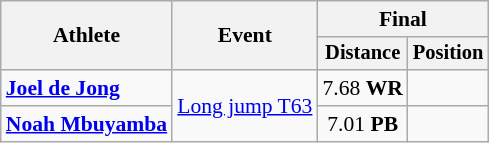<table class=wikitable style="font-size:90%">
<tr>
<th rowspan="2">Athlete</th>
<th rowspan="2">Event</th>
<th colspan="2">Final</th>
</tr>
<tr style="font-size:95%">
<th>Distance</th>
<th>Position</th>
</tr>
<tr align=center>
<td align=left><strong><a href='#'>Joel de Jong</a></strong></td>
<td align=left rowspan=2><a href='#'>Long jump T63</a></td>
<td>7.68 <strong>WR</strong></td>
<td></td>
</tr>
<tr align=center>
<td align=left><strong><a href='#'>Noah Mbuyamba</a></strong></td>
<td>7.01 <strong>PB</strong></td>
<td></td>
</tr>
</table>
